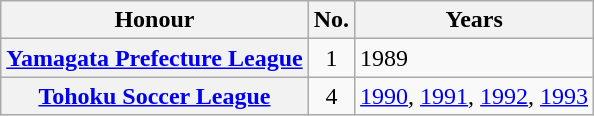<table class="wikitable plainrowheaders">
<tr>
<th scope=col>Honour</th>
<th scope=col>No.</th>
<th scope=col>Years</th>
</tr>
<tr>
<th scope=row><a href='#'>Yamagata Prefecture League</a></th>
<td align="center">1</td>
<td>1989</td>
</tr>
<tr>
<th scope=row><a href='#'>Tohoku Soccer League</a></th>
<td align="center">4</td>
<td><a href='#'>1990</a>, <a href='#'>1991</a>, <a href='#'>1992</a>, <a href='#'>1993</a></td>
</tr>
</table>
